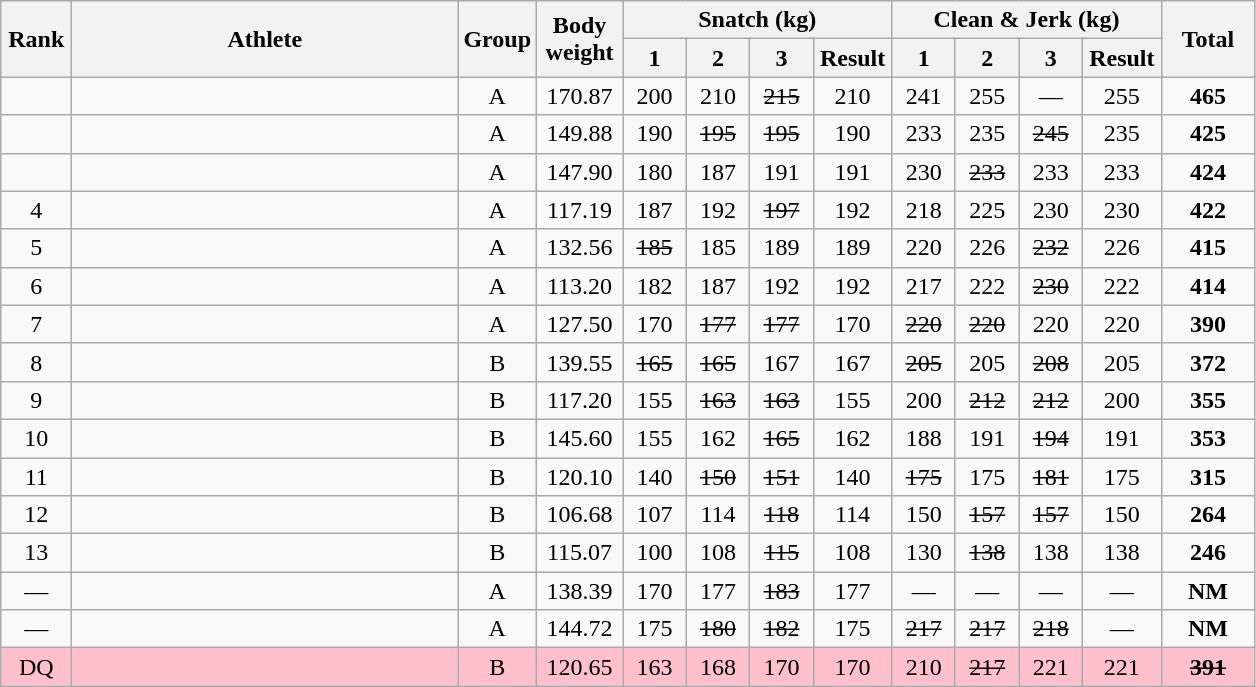<table class = "wikitable" style="text-align:center;">
<tr>
<th rowspan=2 width=40>Rank</th>
<th rowspan=2 width=250>Athlete</th>
<th rowspan=2 width=40>Group</th>
<th rowspan=2 width=50>Body weight</th>
<th colspan=4>Snatch (kg)</th>
<th colspan=4>Clean & Jerk (kg)</th>
<th rowspan=2 width=55>Total</th>
</tr>
<tr>
<th width=35>1</th>
<th width=35>2</th>
<th width=35>3</th>
<th width=45>Result</th>
<th width=35>1</th>
<th width=35>2</th>
<th width=35>3</th>
<th width=45>Result</th>
</tr>
<tr>
<td></td>
<td align=left></td>
<td>A</td>
<td>170.87</td>
<td>200</td>
<td>210</td>
<td><s>215</s></td>
<td>210</td>
<td>241</td>
<td>255</td>
<td>—</td>
<td>255</td>
<td><strong>465</strong></td>
</tr>
<tr>
<td></td>
<td align=left></td>
<td>A</td>
<td>149.88</td>
<td>190</td>
<td><s>195</s></td>
<td><s>195</s></td>
<td>190</td>
<td>233</td>
<td>235</td>
<td><s>245</s></td>
<td>235</td>
<td><strong>425</strong></td>
</tr>
<tr>
<td></td>
<td align=left></td>
<td>A</td>
<td>147.90</td>
<td>180</td>
<td>187</td>
<td>191</td>
<td>191</td>
<td>230</td>
<td><s>233</s></td>
<td>233</td>
<td>233</td>
<td><strong>424</strong></td>
</tr>
<tr>
<td>4</td>
<td align=left></td>
<td>A</td>
<td>117.19</td>
<td>187</td>
<td>192</td>
<td><s>197</s></td>
<td>192</td>
<td>218</td>
<td>225</td>
<td>230</td>
<td>230</td>
<td><strong>422</strong></td>
</tr>
<tr>
<td>5</td>
<td align=left></td>
<td>A</td>
<td>132.56</td>
<td><s>185</s></td>
<td>185</td>
<td>189</td>
<td>189</td>
<td>220</td>
<td>226</td>
<td><s>232</s></td>
<td>226</td>
<td><strong>415</strong></td>
</tr>
<tr>
<td>6</td>
<td align=left></td>
<td>A</td>
<td>113.20</td>
<td>182</td>
<td>187</td>
<td>192</td>
<td>192</td>
<td>217</td>
<td>222</td>
<td><s>230</s></td>
<td>222</td>
<td><strong>414</strong></td>
</tr>
<tr>
<td>7</td>
<td align=left></td>
<td>A</td>
<td>127.50</td>
<td>170</td>
<td><s>177</s></td>
<td><s>177</s></td>
<td>170</td>
<td><s>220</s></td>
<td><s>220</s></td>
<td>220</td>
<td>220</td>
<td><strong>390</strong></td>
</tr>
<tr>
<td>8</td>
<td align=left></td>
<td>B</td>
<td>139.55</td>
<td><s>165</s></td>
<td><s>165</s></td>
<td>167</td>
<td>167</td>
<td><s>205</s></td>
<td>205</td>
<td><s>208</s></td>
<td>205</td>
<td><strong>372</strong></td>
</tr>
<tr>
<td>9</td>
<td align=left></td>
<td>B</td>
<td>117.20</td>
<td>155</td>
<td><s>163</s></td>
<td><s>163</s></td>
<td>155</td>
<td>200</td>
<td><s>212</s></td>
<td><s>212</s></td>
<td>200</td>
<td><strong>355</strong></td>
</tr>
<tr>
<td>10</td>
<td align=left></td>
<td>B</td>
<td>145.60</td>
<td>155</td>
<td>162</td>
<td><s>165</s></td>
<td>162</td>
<td>188</td>
<td>191</td>
<td><s>194</s></td>
<td>191</td>
<td><strong>353</strong></td>
</tr>
<tr>
<td>11</td>
<td align=left></td>
<td>B</td>
<td>120.10</td>
<td>140</td>
<td><s>150</s></td>
<td><s>151</s></td>
<td>140</td>
<td><s>175</s></td>
<td>175</td>
<td><s>181</s></td>
<td>175</td>
<td><strong>315</strong></td>
</tr>
<tr>
<td>12</td>
<td align=left></td>
<td>B</td>
<td>106.68</td>
<td>107</td>
<td>114</td>
<td><s>118</s></td>
<td>114</td>
<td>150</td>
<td><s>157</s></td>
<td><s>157</s></td>
<td>150</td>
<td><strong>264</strong></td>
</tr>
<tr>
<td>13</td>
<td align=left></td>
<td>B</td>
<td>115.07</td>
<td>100</td>
<td>108</td>
<td><s>115</s></td>
<td>108</td>
<td>130</td>
<td><s>138</s></td>
<td>138</td>
<td>138</td>
<td><strong>246</strong></td>
</tr>
<tr>
<td>—</td>
<td align=left></td>
<td>A</td>
<td>138.39</td>
<td>170</td>
<td>177</td>
<td><s>183</s></td>
<td>177</td>
<td>—</td>
<td>—</td>
<td>—</td>
<td>—</td>
<td><strong>NM</strong></td>
</tr>
<tr>
<td>—</td>
<td align=left></td>
<td>A</td>
<td>144.72</td>
<td>175</td>
<td><s>180</s></td>
<td><s>182</s></td>
<td>175</td>
<td><s>217</s></td>
<td><s>217</s></td>
<td><s>218</s></td>
<td>—</td>
<td><strong>NM</strong></td>
</tr>
<tr bgcolor=pink>
<td>DQ</td>
<td align=left></td>
<td>B</td>
<td>120.65</td>
<td>163</td>
<td>168</td>
<td>170</td>
<td>170</td>
<td>210</td>
<td><s>217</s></td>
<td>221</td>
<td>221</td>
<td><s><strong>391</strong></s></td>
</tr>
</table>
